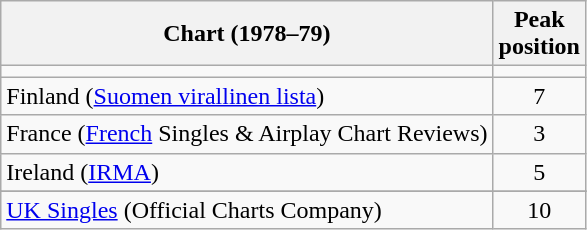<table class="wikitable sortable">
<tr>
<th>Chart (1978–79)</th>
<th>Peak<br>position</th>
</tr>
<tr>
<td></td>
</tr>
<tr>
<td>Finland (<a href='#'>Suomen virallinen lista</a>)</td>
<td style="text-align:center;">7</td>
</tr>
<tr>
<td>France (<a href='#'>French</a> Singles & Airplay Chart Reviews)</td>
<td style="text-align:center;">3</td>
</tr>
<tr>
<td>Ireland (<a href='#'>IRMA</a>)</td>
<td style="text-align:center;">5</td>
</tr>
<tr>
</tr>
<tr>
</tr>
<tr>
<td><a href='#'>UK Singles</a> (Official Charts Company)</td>
<td align="center">10</td>
</tr>
</table>
